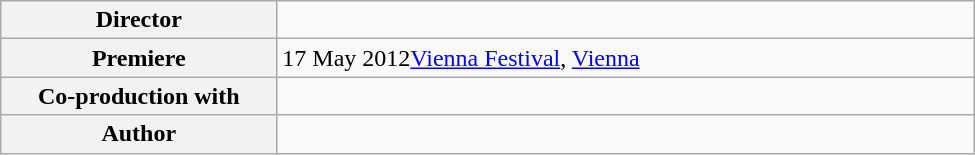<table class="wikitable" style="width:650px; ">
<tr>
<th align="left" valign="top">Director</th>
<td align="left" valign="top"></td>
</tr>
<tr>
<th align="left" valign="top">Premiere</th>
<td align="left" valign="top">17 May 2012<a href='#'>Vienna Festival</a>, <a href='#'>Vienna</a></td>
</tr>
<tr>
<th align="left" valign="top">Co-production with</th>
<td align="left" valign="top"></td>
</tr>
<tr>
<th align="left" valign="top" style="width:180px;">Author</th>
<td align="left" valign="top" style="width:470px;"></td>
</tr>
</table>
